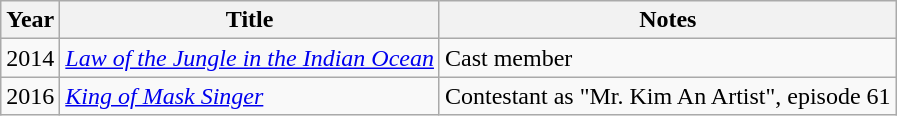<table class="wikitable sortable">
<tr>
<th>Year</th>
<th>Title</th>
<th>Notes</th>
</tr>
<tr>
<td>2014</td>
<td><em><a href='#'>Law of the Jungle in the Indian Ocean</a></em></td>
<td>Cast member</td>
</tr>
<tr>
<td>2016</td>
<td><em><a href='#'>King of Mask Singer</a></em></td>
<td>Contestant as "Mr. Kim An Artist", episode 61</td>
</tr>
</table>
